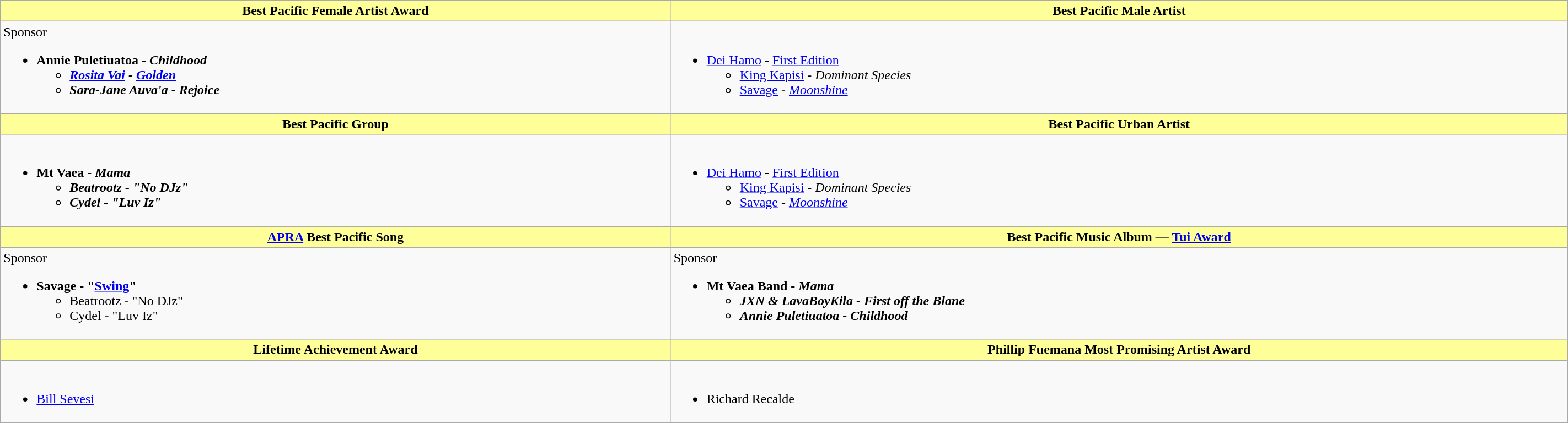<table class=wikitable style="width:150%">
<tr>
<th style="background:#FFFF99;" ! style="width="50%">Best Pacific Female Artist Award</th>
<th style="background:#FFFF99;" ! style="width="50%">Best Pacific Male Artist</th>
</tr>
<tr>
<td valign="top"><span>Sponsor</span><br><ul><li><strong>Annie Puletiuatoa - <em>Childhood<strong><em><ul><li><a href='#'>Rosita Vai</a> - </em><a href='#'>Golden</a><em></li><li>Sara-Jane Auva'a - </em>Rejoice<em></li></ul></li></ul></td>
<td valign="top"><br><ul><li></strong><a href='#'>Dei Hamo</a> - </em><a href='#'>First Edition</a></em></strong><ul><li><a href='#'>King Kapisi</a> - <em>Dominant Species</em></li><li><a href='#'>Savage</a> - <em><a href='#'>Moonshine</a></em></li></ul></li></ul></td>
</tr>
<tr>
<th style="background:#FFFF99;" ! style="width="50%">Best Pacific Group</th>
<th style="background:#FFFF99;" ! style="width="50%">Best Pacific Urban Artist</th>
</tr>
<tr>
<td valign="top"><br><ul><li><strong>Mt Vaea - <em>Mama<strong><em><ul><li>Beatrootz - "No DJz"</li><li>Cydel - "Luv Iz"</li></ul></li></ul></td>
<td valign="top"><br><ul><li></strong><a href='#'>Dei Hamo</a> - </em><a href='#'>First Edition</a></em></strong><ul><li><a href='#'>King Kapisi</a> - <em>Dominant Species</em></li><li><a href='#'>Savage</a> - <em><a href='#'>Moonshine</a></em></li></ul></li></ul></td>
</tr>
<tr>
<th style="background:#FFFF99;" ! style="width="50%"><a href='#'>APRA</a> Best Pacific Song</th>
<th style="background:#FFFF99;" ! style="width="50%">Best Pacific Music Album — <a href='#'>Tui Award</a></th>
</tr>
<tr>
<td valign="top"><span>Sponsor</span><br><ul><li><strong>Savage - "<a href='#'>Swing</a>"</strong><ul><li>Beatrootz - "No DJz"</li><li>Cydel - "Luv Iz"</li></ul></li></ul></td>
<td valign="top"><span>Sponsor</span><br><ul><li><strong>Mt Vaea Band - <em>Mama<strong><em><ul><li>JXN & LavaBoyKila - </em>First off the Blane<em></li><li>Annie Puletiuatoa - </em>Childhood<em></li></ul></li></ul></td>
</tr>
<tr>
<th style="background:#FFFF99;" ! style="width="50%">Lifetime Achievement Award</th>
<th style="background:#FFFF99;" ! style="width="50%">Phillip Fuemana Most Promising Artist Award</th>
</tr>
<tr>
<td valign="top"><br><ul><li></strong><a href='#'>Bill Sevesi</a><strong></li></ul></td>
<td valign="top"><br><ul><li></strong>Richard Recalde<strong></li></ul></td>
</tr>
<tr>
</tr>
</table>
